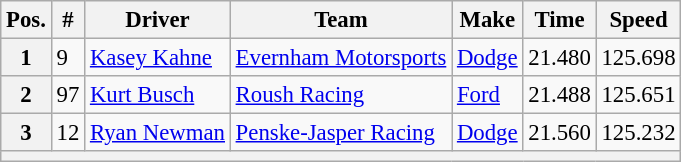<table class="wikitable" style="font-size:95%">
<tr>
<th>Pos.</th>
<th>#</th>
<th>Driver</th>
<th>Team</th>
<th>Make</th>
<th>Time</th>
<th>Speed</th>
</tr>
<tr>
<th>1</th>
<td>9</td>
<td><a href='#'>Kasey Kahne</a></td>
<td><a href='#'>Evernham Motorsports</a></td>
<td><a href='#'>Dodge</a></td>
<td>21.480</td>
<td>125.698</td>
</tr>
<tr>
<th>2</th>
<td>97</td>
<td><a href='#'>Kurt Busch</a></td>
<td><a href='#'>Roush Racing</a></td>
<td><a href='#'>Ford</a></td>
<td>21.488</td>
<td>125.651</td>
</tr>
<tr>
<th>3</th>
<td>12</td>
<td><a href='#'>Ryan Newman</a></td>
<td><a href='#'>Penske-Jasper Racing</a></td>
<td><a href='#'>Dodge</a></td>
<td>21.560</td>
<td>125.232</td>
</tr>
<tr>
<th colspan="7"></th>
</tr>
</table>
